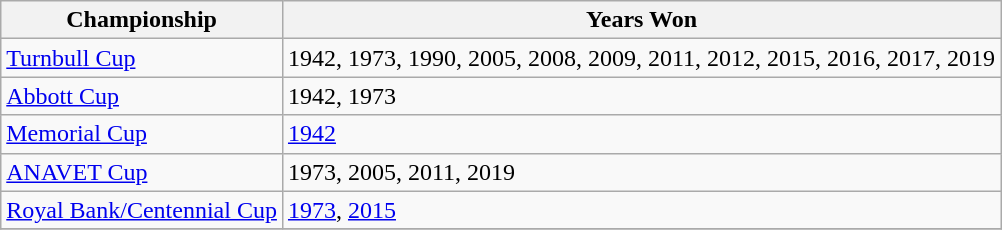<table class="wikitable">
<tr>
<th>Championship</th>
<th>Years Won</th>
</tr>
<tr>
<td><a href='#'>Turnbull Cup</a></td>
<td>1942, 1973, 1990, 2005, 2008, 2009, 2011, 2012, 2015, 2016, 2017, 2019</td>
</tr>
<tr>
<td><a href='#'>Abbott Cup</a></td>
<td>1942, 1973</td>
</tr>
<tr>
<td><a href='#'>Memorial Cup</a></td>
<td><a href='#'>1942</a></td>
</tr>
<tr>
<td><a href='#'>ANAVET Cup</a></td>
<td>1973, 2005, 2011, 2019</td>
</tr>
<tr>
<td><a href='#'>Royal Bank/Centennial Cup</a></td>
<td><a href='#'>1973</a>, <a href='#'>2015</a><br></td>
</tr>
<tr>
</tr>
</table>
